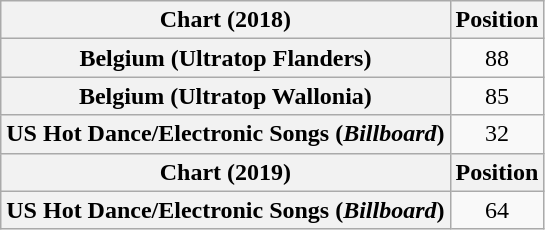<table class="wikitable sortable plainrowheaders" style="text-align:center">
<tr>
<th scope="col">Chart (2018)</th>
<th scope="col">Position</th>
</tr>
<tr>
<th scope="row">Belgium (Ultratop Flanders)</th>
<td>88</td>
</tr>
<tr>
<th scope="row">Belgium (Ultratop Wallonia)</th>
<td>85</td>
</tr>
<tr>
<th scope="row">US Hot Dance/Electronic Songs (<em>Billboard</em>)</th>
<td>32</td>
</tr>
<tr>
<th scope="col">Chart (2019)</th>
<th scope="col">Position</th>
</tr>
<tr>
<th scope="row">US Hot Dance/Electronic Songs (<em>Billboard</em>)</th>
<td>64</td>
</tr>
</table>
